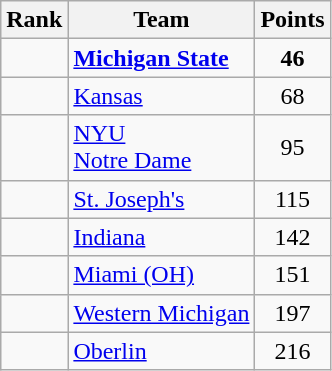<table class="wikitable sortable" style="text-align:center">
<tr>
<th>Rank</th>
<th>Team</th>
<th>Points</th>
</tr>
<tr>
<td></td>
<td align=left><strong><a href='#'>Michigan State</a> </strong></td>
<td><strong>46</strong></td>
</tr>
<tr>
<td></td>
<td align=left><a href='#'>Kansas</a></td>
<td>68</td>
</tr>
<tr>
<td></td>
<td align=left><a href='#'>NYU</a><br><a href='#'>Notre Dame</a></td>
<td>95</td>
</tr>
<tr>
<td></td>
<td align=left><a href='#'>St. Joseph's</a></td>
<td>115</td>
</tr>
<tr>
<td></td>
<td align=left><a href='#'>Indiana</a></td>
<td>142</td>
</tr>
<tr>
<td></td>
<td align=left><a href='#'>Miami (OH)</a></td>
<td>151</td>
</tr>
<tr>
<td></td>
<td align=left><a href='#'>Western Michigan</a></td>
<td>197</td>
</tr>
<tr>
<td></td>
<td align=left><a href='#'>Oberlin</a></td>
<td>216</td>
</tr>
</table>
